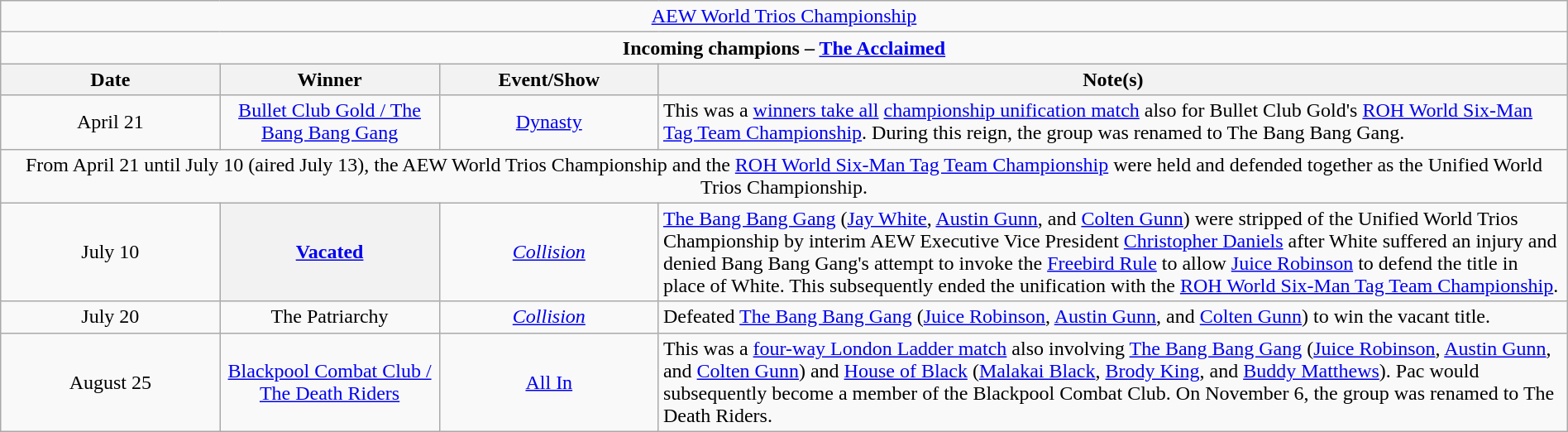<table class="wikitable" style="text-align:center; width:100%;">
<tr>
<td colspan="4" style="text-align: center;"><a href='#'>AEW World Trios Championship</a></td>
</tr>
<tr>
<td colspan="4" style="text-align: center;"><strong>Incoming champions – <a href='#'>The Acclaimed</a> </strong></td>
</tr>
<tr>
<th width=14%>Date</th>
<th width=14%>Winner</th>
<th width=14%>Event/Show</th>
<th width=58%>Note(s)</th>
</tr>
<tr>
<td>April 21</td>
<td><a href='#'>Bullet Club Gold / The Bang Bang Gang</a><br></td>
<td><a href='#'>Dynasty</a><br></td>
<td align=left>This was a <a href='#'>winners take all</a> <a href='#'>championship unification match</a> also for Bullet Club Gold's <a href='#'>ROH World Six-Man Tag Team Championship</a>. During this reign, the group was renamed to The Bang Bang Gang.</td>
</tr>
<tr>
<td colspan="4">From April 21 until July 10 (aired July 13), the AEW World Trios Championship and the <a href='#'>ROH World Six-Man Tag Team Championship</a> were held and defended together as the Unified World Trios Championship.</td>
</tr>
<tr>
<td>July 10<br></td>
<th><a href='#'>Vacated</a></th>
<td><em><a href='#'>Collision</a></em></td>
<td align=left><a href='#'>The Bang Bang Gang</a> (<a href='#'>Jay White</a>, <a href='#'>Austin Gunn</a>, and <a href='#'>Colten Gunn</a>) were stripped of the Unified World Trios Championship by interim AEW Executive Vice President <a href='#'>Christopher Daniels</a> after White suffered an injury and denied Bang Bang Gang's attempt to invoke the <a href='#'>Freebird Rule</a> to allow <a href='#'>Juice Robinson</a> to defend the title in place of White. This subsequently ended the unification with the <a href='#'>ROH World Six-Man Tag Team Championship</a>.</td>
</tr>
<tr>
<td>July 20</td>
<td>The Patriarchy<br></td>
<td><em><a href='#'>Collision</a></em></td>
<td align=left>Defeated <a href='#'>The Bang Bang Gang</a> (<a href='#'>Juice Robinson</a>, <a href='#'>Austin Gunn</a>, and <a href='#'>Colten Gunn</a>) to win the vacant title.</td>
</tr>
<tr>
<td>August 25</td>
<td><a href='#'>Blackpool Combat Club / The Death Riders</a><br></td>
<td><a href='#'>All In</a></td>
<td align=left>This was a <a href='#'>four-way London Ladder match</a> also involving <a href='#'>The Bang Bang Gang</a> (<a href='#'>Juice Robinson</a>, <a href='#'>Austin Gunn</a>, and <a href='#'>Colten Gunn</a>) and <a href='#'>House of Black</a> (<a href='#'>Malakai Black</a>, <a href='#'>Brody King</a>, and <a href='#'>Buddy Matthews</a>). Pac would subsequently become a member of the Blackpool Combat Club. On November 6, the group was renamed to The Death Riders.</td>
</tr>
</table>
